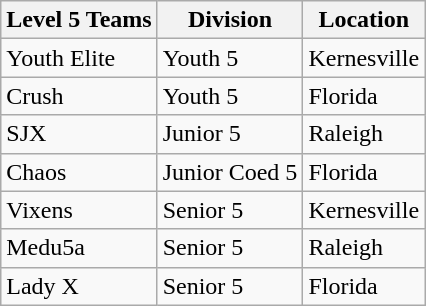<table class="wikitable">
<tr>
<th>Level 5 Teams</th>
<th>Division</th>
<th>Location</th>
</tr>
<tr>
<td>Youth Elite</td>
<td>Youth 5</td>
<td>Kernesville</td>
</tr>
<tr>
<td>Crush</td>
<td>Youth 5</td>
<td>Florida</td>
</tr>
<tr>
<td>SJX</td>
<td>Junior 5</td>
<td>Raleigh</td>
</tr>
<tr>
<td>Chaos</td>
<td>Junior Coed 5</td>
<td>Florida</td>
</tr>
<tr>
<td>Vixens</td>
<td>Senior 5</td>
<td>Kernesville</td>
</tr>
<tr>
<td>Medu5a</td>
<td>Senior 5</td>
<td>Raleigh</td>
</tr>
<tr>
<td>Lady X</td>
<td>Senior 5</td>
<td>Florida</td>
</tr>
</table>
